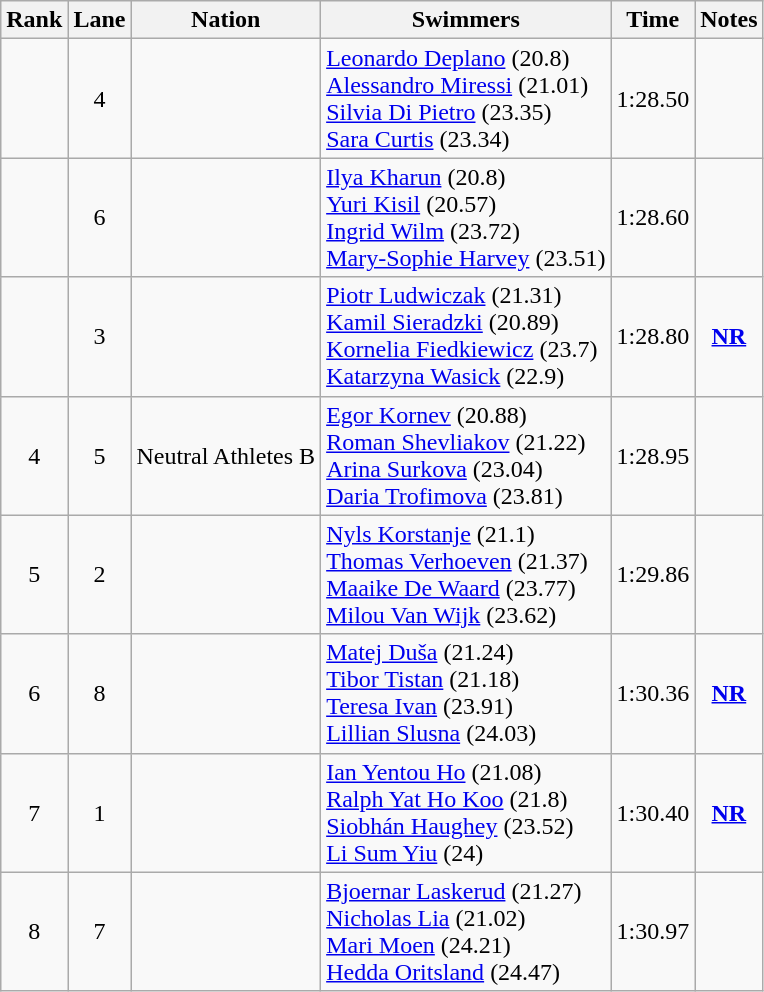<table class="wikitable sortable" style="text-align:center">
<tr>
<th>Rank</th>
<th>Lane</th>
<th>Nation</th>
<th>Swimmers</th>
<th>Time</th>
<th>Notes</th>
</tr>
<tr>
<td></td>
<td>4</td>
<td align=left></td>
<td align="left"><a href='#'>Leonardo Deplano</a> (20.8)<br><a href='#'>Alessandro Miressi</a> (21.01)<br><a href='#'>Silvia Di Pietro</a> (23.35)<br><a href='#'>Sara Curtis</a> (23.34)</td>
<td>1:28.50</td>
<td></td>
</tr>
<tr>
<td></td>
<td>6</td>
<td align=left></td>
<td align="left"><a href='#'>Ilya Kharun</a> (20.8)<br><a href='#'>Yuri Kisil</a> (20.57)<br><a href='#'>Ingrid Wilm</a> (23.72)<br><a href='#'>Mary-Sophie Harvey</a> (23.51)</td>
<td>1:28.60</td>
<td></td>
</tr>
<tr>
<td></td>
<td>3</td>
<td align=left></td>
<td align="left"><a href='#'>Piotr Ludwiczak</a> (21.31)<br><a href='#'>Kamil Sieradzki</a> (20.89)<br><a href='#'>Kornelia Fiedkiewicz</a> (23.7)<br><a href='#'>Katarzyna Wasick</a> (22.9)</td>
<td>1:28.80</td>
<td><strong><a href='#'>NR</a></strong></td>
</tr>
<tr>
<td>4</td>
<td>5</td>
<td align=left> Neutral Athletes B</td>
<td align="left"><a href='#'>Egor Kornev</a> (20.88)<br><a href='#'>Roman Shevliakov</a> (21.22)<br><a href='#'>Arina Surkova</a> (23.04)<br><a href='#'>Daria Trofimova</a> (23.81)</td>
<td>1:28.95</td>
<td></td>
</tr>
<tr>
<td>5</td>
<td>2</td>
<td align=left></td>
<td align="left"><a href='#'>Nyls Korstanje</a> (21.1)<br><a href='#'>Thomas Verhoeven</a> (21.37)<br><a href='#'>Maaike De Waard</a> (23.77)<br><a href='#'>Milou Van Wijk</a> (23.62)</td>
<td>1:29.86</td>
<td></td>
</tr>
<tr>
<td>6</td>
<td>8</td>
<td align=left></td>
<td align="left"><a href='#'>Matej Duša</a> (21.24)<br><a href='#'>Tibor Tistan</a> (21.18)<br><a href='#'>Teresa Ivan</a> (23.91)<br><a href='#'>Lillian Slusna</a> (24.03)</td>
<td>1:30.36</td>
<td><strong><a href='#'>NR</a></strong></td>
</tr>
<tr>
<td>7</td>
<td>1</td>
<td align=left></td>
<td align="left"><a href='#'>Ian Yentou Ho</a> (21.08)<br><a href='#'>Ralph Yat Ho Koo</a> (21.8)<br><a href='#'>Siobhán Haughey</a> (23.52)<br><a href='#'>Li Sum Yiu</a> (24)</td>
<td>1:30.40</td>
<td><strong><a href='#'>NR</a></strong></td>
</tr>
<tr>
<td>8</td>
<td>7</td>
<td align=left></td>
<td align="left"><a href='#'>Bjoernar Laskerud</a> (21.27)<br><a href='#'>Nicholas Lia</a> (21.02)<br><a href='#'>Mari Moen</a> (24.21)<br><a href='#'>Hedda Oritsland</a> (24.47)</td>
<td>1:30.97</td>
<td></td>
</tr>
</table>
